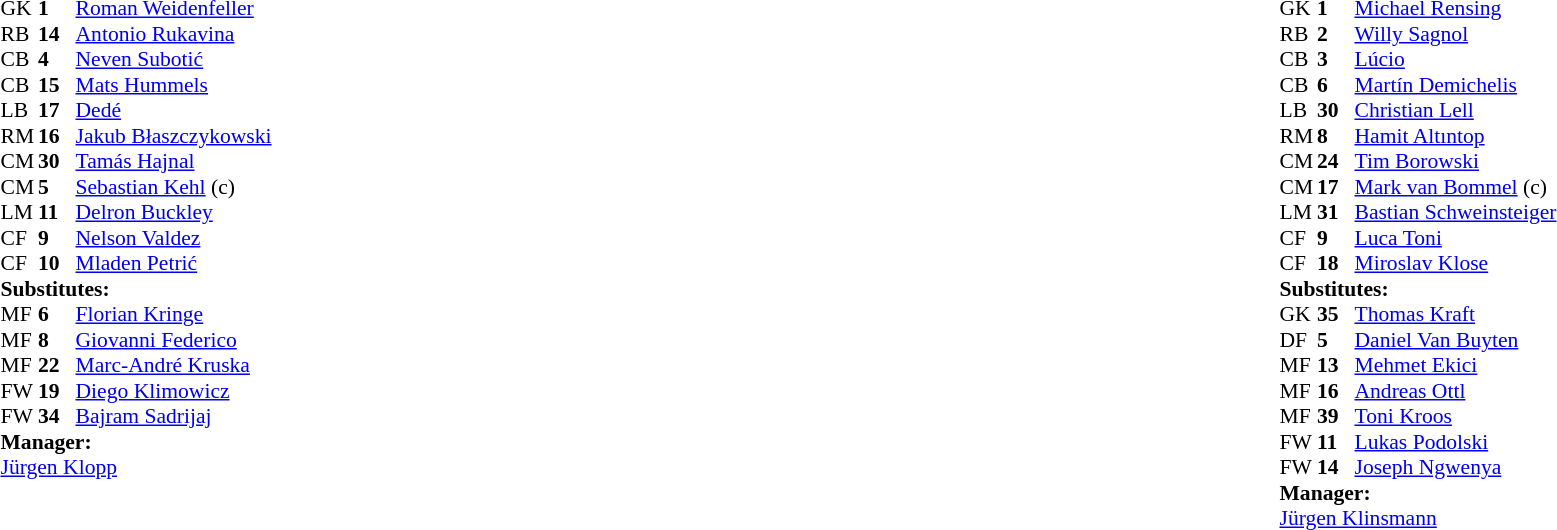<table width="100%">
<tr>
<td valign="top" width="40%"><br><table style="font-size:90%" cellspacing="0" cellpadding="0">
<tr>
<th width=25></th>
<th width=25></th>
</tr>
<tr>
<td>GK</td>
<td><strong>1</strong></td>
<td> <a href='#'>Roman Weidenfeller</a></td>
</tr>
<tr>
<td>RB</td>
<td><strong>14</strong></td>
<td> <a href='#'>Antonio Rukavina</a></td>
</tr>
<tr>
<td>CB</td>
<td><strong>4</strong></td>
<td> <a href='#'>Neven Subotić</a></td>
</tr>
<tr>
<td>CB</td>
<td><strong>15</strong></td>
<td> <a href='#'>Mats Hummels</a></td>
</tr>
<tr>
<td>LB</td>
<td><strong>17</strong></td>
<td> <a href='#'>Dedé</a></td>
</tr>
<tr>
<td>RM</td>
<td><strong>16</strong></td>
<td> <a href='#'>Jakub Błaszczykowski</a></td>
<td></td>
<td></td>
</tr>
<tr>
<td>CM</td>
<td><strong>30</strong></td>
<td> <a href='#'>Tamás Hajnal</a></td>
<td></td>
<td></td>
</tr>
<tr>
<td>CM</td>
<td><strong>5</strong></td>
<td> <a href='#'>Sebastian Kehl</a> (c)</td>
</tr>
<tr>
<td>LM</td>
<td><strong>11</strong></td>
<td> <a href='#'>Delron Buckley</a></td>
<td></td>
<td></td>
</tr>
<tr>
<td>CF</td>
<td><strong>9</strong></td>
<td> <a href='#'>Nelson Valdez</a></td>
<td></td>
<td></td>
</tr>
<tr>
<td>CF</td>
<td><strong>10</strong></td>
<td> <a href='#'>Mladen Petrić</a></td>
<td></td>
<td></td>
</tr>
<tr>
<td colspan=3><strong>Substitutes:</strong></td>
</tr>
<tr>
<td>MF</td>
<td><strong>6</strong></td>
<td> <a href='#'>Florian Kringe</a></td>
<td></td>
<td></td>
</tr>
<tr>
<td>MF</td>
<td><strong>8</strong></td>
<td> <a href='#'>Giovanni Federico</a></td>
<td></td>
<td></td>
</tr>
<tr>
<td>MF</td>
<td><strong>22</strong></td>
<td> <a href='#'>Marc-André Kruska</a></td>
<td></td>
<td></td>
</tr>
<tr>
<td>FW</td>
<td><strong>19</strong></td>
<td> <a href='#'>Diego Klimowicz</a></td>
<td></td>
<td></td>
</tr>
<tr>
<td>FW</td>
<td><strong>34</strong></td>
<td> <a href='#'>Bajram Sadrijaj</a></td>
<td></td>
<td></td>
</tr>
<tr>
<td colspan=3><strong>Manager:</strong></td>
</tr>
<tr>
<td colspan=3> <a href='#'>Jürgen Klopp</a></td>
</tr>
</table>
</td>
<td valign="top"></td>
<td valign="top" width="50%"><br><table style="font-size:90%; margin:auto" cellspacing="0" cellpadding="0">
<tr>
<th width=25></th>
<th width=25></th>
</tr>
<tr>
<td>GK</td>
<td><strong>1</strong></td>
<td> <a href='#'>Michael Rensing</a></td>
</tr>
<tr>
<td>RB</td>
<td><strong>2</strong></td>
<td> <a href='#'>Willy Sagnol</a></td>
<td></td>
<td></td>
</tr>
<tr>
<td>CB</td>
<td><strong>3</strong></td>
<td> <a href='#'>Lúcio</a></td>
</tr>
<tr>
<td>CB</td>
<td><strong>6</strong></td>
<td> <a href='#'>Martín Demichelis</a></td>
</tr>
<tr>
<td>LB</td>
<td><strong>30</strong></td>
<td> <a href='#'>Christian Lell</a></td>
</tr>
<tr>
<td>RM</td>
<td><strong>8</strong></td>
<td> <a href='#'>Hamit Altıntop</a></td>
<td></td>
<td></td>
</tr>
<tr>
<td>CM</td>
<td><strong>24</strong></td>
<td> <a href='#'>Tim Borowski</a></td>
<td></td>
<td></td>
</tr>
<tr>
<td>CM</td>
<td><strong>17</strong></td>
<td> <a href='#'>Mark van Bommel</a> (c)</td>
</tr>
<tr>
<td>LM</td>
<td><strong>31</strong></td>
<td> <a href='#'>Bastian Schweinsteiger</a></td>
<td></td>
<td></td>
</tr>
<tr>
<td>CF</td>
<td><strong>9</strong></td>
<td> <a href='#'>Luca Toni</a></td>
<td></td>
<td></td>
</tr>
<tr>
<td>CF</td>
<td><strong>18</strong></td>
<td> <a href='#'>Miroslav Klose</a></td>
<td></td>
<td></td>
</tr>
<tr>
<td colspan=3><strong>Substitutes:</strong></td>
</tr>
<tr>
<td>GK</td>
<td><strong>35</strong></td>
<td> <a href='#'>Thomas Kraft</a></td>
</tr>
<tr>
<td>DF</td>
<td><strong>5</strong></td>
<td> <a href='#'>Daniel Van Buyten</a></td>
<td></td>
<td></td>
</tr>
<tr>
<td>MF</td>
<td><strong>13</strong></td>
<td> <a href='#'>Mehmet Ekici</a></td>
<td></td>
<td></td>
</tr>
<tr>
<td>MF</td>
<td><strong>16</strong></td>
<td> <a href='#'>Andreas Ottl</a></td>
<td></td>
<td></td>
</tr>
<tr>
<td>MF</td>
<td><strong>39</strong></td>
<td> <a href='#'>Toni Kroos</a></td>
<td></td>
<td></td>
</tr>
<tr>
<td>FW</td>
<td><strong>11</strong></td>
<td> <a href='#'>Lukas Podolski</a></td>
<td></td>
<td></td>
</tr>
<tr>
<td>FW</td>
<td><strong>14</strong></td>
<td> <a href='#'>Joseph Ngwenya</a></td>
<td></td>
<td></td>
</tr>
<tr>
<td colspan=3><strong>Manager:</strong></td>
</tr>
<tr>
<td colspan=3> <a href='#'>Jürgen Klinsmann</a></td>
</tr>
</table>
</td>
</tr>
</table>
